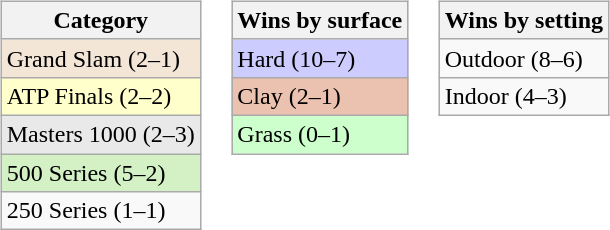<table>
<tr>
<td valign=top><br><table class=wikitable>
<tr>
<th>Category</th>
</tr>
<tr style="background:#f3e6d7;">
<td>Grand Slam (2–1)</td>
</tr>
<tr style="background:#ffc;">
<td>ATP Finals (2–2)</td>
</tr>
<tr style="background:#e9e9e9;">
<td>Masters 1000 (2–3)</td>
</tr>
<tr style="background:#d4f1c5;">
<td>500 Series (5–2)</td>
</tr>
<tr>
<td>250 Series (1–1)</td>
</tr>
</table>
</td>
<td valign=top><br><table class=wikitable>
<tr>
<th>Wins by surface</th>
</tr>
<tr style="background:#ccf;">
<td>Hard (10–7)</td>
</tr>
<tr style="background:#ebc2af;">
<td>Clay (2–1)</td>
</tr>
<tr style="background:#cfc;">
<td>Grass (0–1)</td>
</tr>
</table>
</td>
<td valign=top><br><table class=wikitable>
<tr>
<th>Wins by setting</th>
</tr>
<tr>
<td>Outdoor (8–6)</td>
</tr>
<tr>
<td>Indoor (4–3)</td>
</tr>
</table>
</td>
</tr>
</table>
